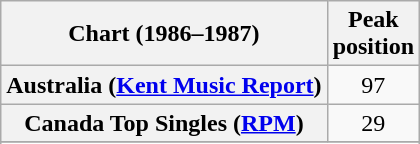<table class="wikitable sortable plainrowheaders" style="text-align:center">
<tr>
<th>Chart (1986–1987)</th>
<th>Peak<br>position</th>
</tr>
<tr>
<th scope="row">Australia (<a href='#'>Kent Music Report</a>)</th>
<td>97</td>
</tr>
<tr>
<th scope="row">Canada Top Singles (<a href='#'>RPM</a>)</th>
<td>29</td>
</tr>
<tr>
</tr>
<tr>
</tr>
<tr>
</tr>
</table>
